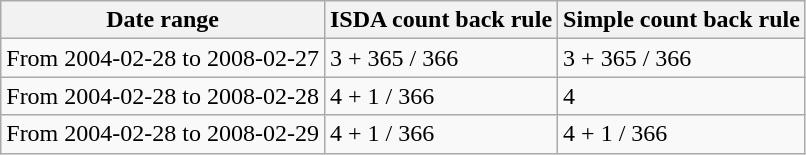<table class="wikitable">
<tr>
<th>Date range</th>
<th>ISDA count back rule</th>
<th>Simple count back rule</th>
</tr>
<tr>
<td>From 2004-02-28 to 2008-02-27</td>
<td>3 + 365 / 366</td>
<td>3 + 365 / 366</td>
</tr>
<tr>
<td>From 2004-02-28 to 2008-02-28</td>
<td>4 + 1 / 366</td>
<td>4</td>
</tr>
<tr>
<td>From 2004-02-28 to 2008-02-29</td>
<td>4 + 1 / 366</td>
<td>4 + 1 / 366</td>
</tr>
</table>
